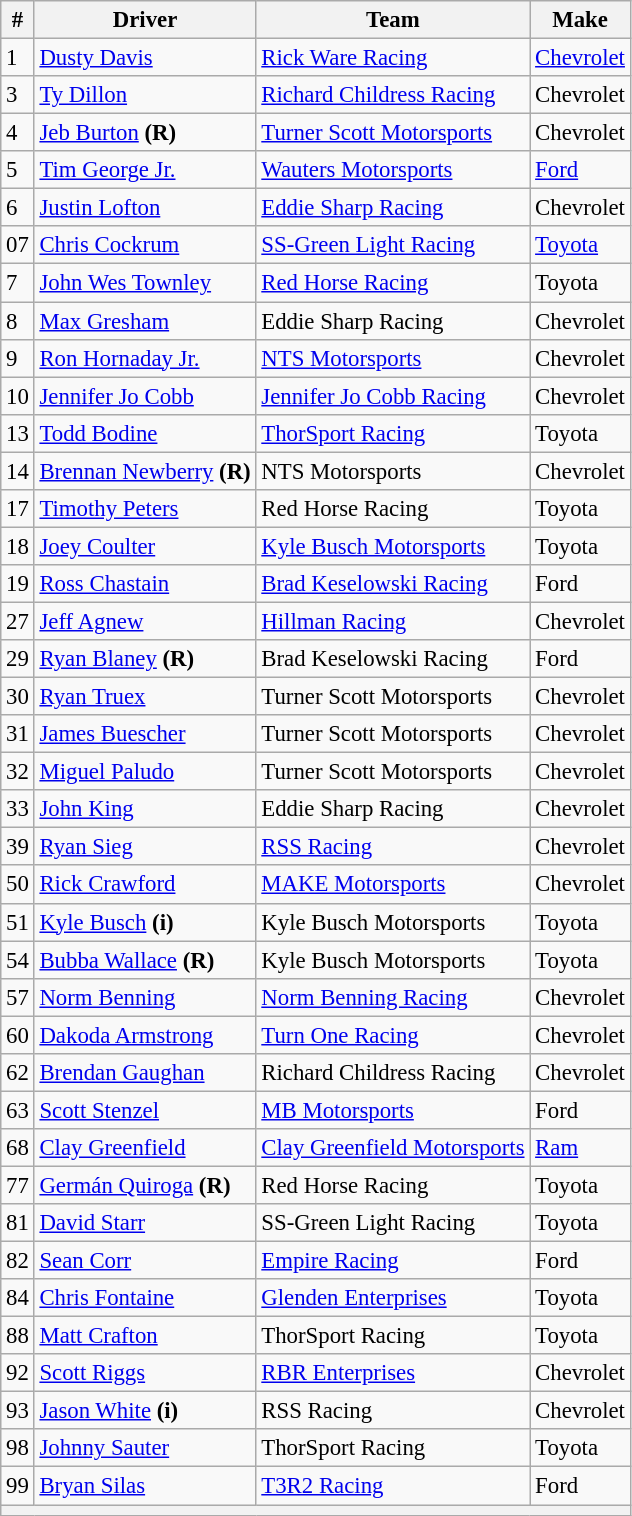<table class="wikitable" style="font-size:95%">
<tr>
<th>#</th>
<th>Driver</th>
<th>Team</th>
<th>Make</th>
</tr>
<tr>
<td>1</td>
<td><a href='#'>Dusty Davis</a></td>
<td><a href='#'>Rick Ware Racing</a></td>
<td><a href='#'>Chevrolet</a></td>
</tr>
<tr>
<td>3</td>
<td><a href='#'>Ty Dillon</a></td>
<td><a href='#'>Richard Childress Racing</a></td>
<td>Chevrolet</td>
</tr>
<tr>
<td>4</td>
<td><a href='#'>Jeb Burton</a> <strong>(R)</strong></td>
<td><a href='#'>Turner Scott Motorsports</a></td>
<td>Chevrolet</td>
</tr>
<tr>
<td>5</td>
<td><a href='#'>Tim George Jr.</a></td>
<td><a href='#'>Wauters Motorsports</a></td>
<td><a href='#'>Ford</a></td>
</tr>
<tr>
<td>6</td>
<td><a href='#'>Justin Lofton</a></td>
<td><a href='#'>Eddie Sharp Racing</a></td>
<td>Chevrolet</td>
</tr>
<tr>
<td>07</td>
<td><a href='#'>Chris Cockrum</a></td>
<td><a href='#'>SS-Green Light Racing</a></td>
<td><a href='#'>Toyota</a></td>
</tr>
<tr>
<td>7</td>
<td><a href='#'>John Wes Townley</a></td>
<td><a href='#'>Red Horse Racing</a></td>
<td>Toyota</td>
</tr>
<tr>
<td>8</td>
<td><a href='#'>Max Gresham</a></td>
<td>Eddie Sharp Racing</td>
<td>Chevrolet</td>
</tr>
<tr>
<td>9</td>
<td><a href='#'>Ron Hornaday Jr.</a></td>
<td><a href='#'>NTS Motorsports</a></td>
<td>Chevrolet</td>
</tr>
<tr>
<td>10</td>
<td><a href='#'>Jennifer Jo Cobb</a></td>
<td><a href='#'>Jennifer Jo Cobb Racing</a></td>
<td>Chevrolet</td>
</tr>
<tr>
<td>13</td>
<td><a href='#'>Todd Bodine</a></td>
<td><a href='#'>ThorSport Racing</a></td>
<td>Toyota</td>
</tr>
<tr>
<td>14</td>
<td><a href='#'>Brennan Newberry</a> <strong>(R)</strong></td>
<td>NTS Motorsports</td>
<td>Chevrolet</td>
</tr>
<tr>
<td>17</td>
<td><a href='#'>Timothy Peters</a></td>
<td>Red Horse Racing</td>
<td>Toyota</td>
</tr>
<tr>
<td>18</td>
<td><a href='#'>Joey Coulter</a></td>
<td><a href='#'>Kyle Busch Motorsports</a></td>
<td>Toyota</td>
</tr>
<tr>
<td>19</td>
<td><a href='#'>Ross Chastain</a></td>
<td><a href='#'>Brad Keselowski Racing</a></td>
<td>Ford</td>
</tr>
<tr>
<td>27</td>
<td><a href='#'>Jeff Agnew</a></td>
<td><a href='#'>Hillman Racing</a></td>
<td>Chevrolet</td>
</tr>
<tr>
<td>29</td>
<td><a href='#'>Ryan Blaney</a> <strong>(R)</strong></td>
<td>Brad Keselowski Racing</td>
<td>Ford</td>
</tr>
<tr>
<td>30</td>
<td><a href='#'>Ryan Truex</a></td>
<td>Turner Scott Motorsports</td>
<td>Chevrolet</td>
</tr>
<tr>
<td>31</td>
<td><a href='#'>James Buescher</a></td>
<td>Turner Scott Motorsports</td>
<td>Chevrolet</td>
</tr>
<tr>
<td>32</td>
<td><a href='#'>Miguel Paludo</a></td>
<td>Turner Scott Motorsports</td>
<td>Chevrolet</td>
</tr>
<tr>
<td>33</td>
<td><a href='#'>John King</a></td>
<td>Eddie Sharp Racing</td>
<td>Chevrolet</td>
</tr>
<tr>
<td>39</td>
<td><a href='#'>Ryan Sieg</a></td>
<td><a href='#'>RSS Racing</a></td>
<td>Chevrolet</td>
</tr>
<tr>
<td>50</td>
<td><a href='#'>Rick Crawford</a></td>
<td><a href='#'>MAKE Motorsports</a></td>
<td>Chevrolet</td>
</tr>
<tr>
<td>51</td>
<td><a href='#'>Kyle Busch</a> <strong>(i)</strong></td>
<td>Kyle Busch Motorsports</td>
<td>Toyota</td>
</tr>
<tr>
<td>54</td>
<td><a href='#'>Bubba Wallace</a> <strong>(R)</strong></td>
<td>Kyle Busch Motorsports</td>
<td>Toyota</td>
</tr>
<tr>
<td>57</td>
<td><a href='#'>Norm Benning</a></td>
<td><a href='#'>Norm Benning Racing</a></td>
<td>Chevrolet</td>
</tr>
<tr>
<td>60</td>
<td><a href='#'>Dakoda Armstrong</a></td>
<td><a href='#'>Turn One Racing</a></td>
<td>Chevrolet</td>
</tr>
<tr>
<td>62</td>
<td><a href='#'>Brendan Gaughan</a></td>
<td>Richard Childress Racing</td>
<td>Chevrolet</td>
</tr>
<tr>
<td>63</td>
<td><a href='#'>Scott Stenzel</a></td>
<td><a href='#'>MB Motorsports</a></td>
<td>Ford</td>
</tr>
<tr>
<td>68</td>
<td><a href='#'>Clay Greenfield</a></td>
<td><a href='#'>Clay Greenfield Motorsports</a></td>
<td><a href='#'>Ram</a></td>
</tr>
<tr>
<td>77</td>
<td><a href='#'>Germán Quiroga</a> <strong>(R)</strong></td>
<td>Red Horse Racing</td>
<td>Toyota</td>
</tr>
<tr>
<td>81</td>
<td><a href='#'>David Starr</a></td>
<td>SS-Green Light Racing</td>
<td>Toyota</td>
</tr>
<tr>
<td>82</td>
<td><a href='#'>Sean Corr</a></td>
<td><a href='#'>Empire Racing</a></td>
<td>Ford</td>
</tr>
<tr>
<td>84</td>
<td><a href='#'>Chris Fontaine</a></td>
<td><a href='#'>Glenden Enterprises</a></td>
<td>Toyota</td>
</tr>
<tr>
<td>88</td>
<td><a href='#'>Matt Crafton</a></td>
<td>ThorSport Racing</td>
<td>Toyota</td>
</tr>
<tr>
<td>92</td>
<td><a href='#'>Scott Riggs</a></td>
<td><a href='#'>RBR Enterprises</a></td>
<td>Chevrolet</td>
</tr>
<tr>
<td>93</td>
<td><a href='#'>Jason White</a> <strong>(i)</strong></td>
<td>RSS Racing</td>
<td>Chevrolet</td>
</tr>
<tr>
<td>98</td>
<td><a href='#'>Johnny Sauter</a></td>
<td>ThorSport Racing</td>
<td>Toyota</td>
</tr>
<tr>
<td>99</td>
<td><a href='#'>Bryan Silas</a></td>
<td><a href='#'>T3R2 Racing</a></td>
<td>Ford</td>
</tr>
<tr>
<th colspan="4"></th>
</tr>
</table>
